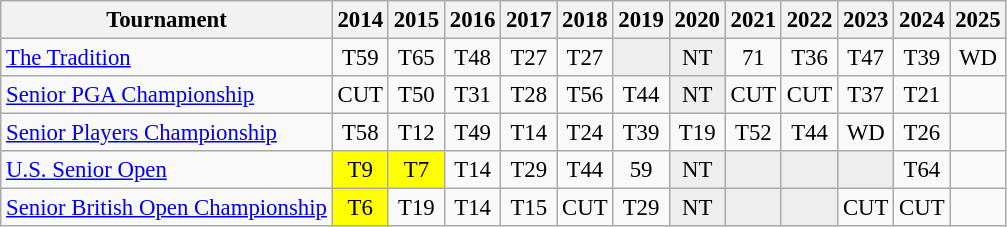<table class="wikitable" style="font-size:95%;text-align:center;">
<tr>
<th>Tournament</th>
<th>2014</th>
<th>2015</th>
<th>2016</th>
<th>2017</th>
<th>2018</th>
<th>2019</th>
<th>2020</th>
<th>2021</th>
<th>2022</th>
<th>2023</th>
<th>2024</th>
<th>2025</th>
</tr>
<tr>
<td align=left><a href='#'>The Tradition</a></td>
<td>T59</td>
<td>T65</td>
<td>T48</td>
<td>T27</td>
<td>T27</td>
<td style="background:#eeeeee;"></td>
<td style="background:#eeeeee;">NT</td>
<td>71</td>
<td>T36</td>
<td>T47</td>
<td>T39</td>
<td>WD</td>
</tr>
<tr>
<td align=left><a href='#'>Senior PGA Championship</a></td>
<td>CUT</td>
<td>T50</td>
<td>T31</td>
<td>T28</td>
<td>T56</td>
<td>T44</td>
<td style="background:#eeeeee;">NT</td>
<td>CUT</td>
<td>CUT</td>
<td>T37</td>
<td>T21</td>
<td></td>
</tr>
<tr>
<td align=left><a href='#'>Senior Players Championship</a></td>
<td>T58</td>
<td>T12</td>
<td>T49</td>
<td>T14</td>
<td>T24</td>
<td>T39</td>
<td>T19</td>
<td>T52</td>
<td>T44</td>
<td>WD</td>
<td>T26</td>
<td></td>
</tr>
<tr>
<td align=left><a href='#'>U.S. Senior Open</a></td>
<td style="background:yellow;">T9</td>
<td style="background:yellow;">T7</td>
<td>T14</td>
<td>T29</td>
<td>T44</td>
<td>59</td>
<td style="background:#eeeeee;">NT</td>
<td style="background:#eeeeee;"></td>
<td style="background:#eeeeee;"></td>
<td style="background:#eeeeee;"></td>
<td>T64</td>
<td></td>
</tr>
<tr>
<td align=left><a href='#'>Senior British Open Championship</a></td>
<td style="background:yellow;">T6</td>
<td>T19</td>
<td>T14</td>
<td>T15</td>
<td>CUT</td>
<td>T29</td>
<td style="background:#eeeeee;">NT</td>
<td style="background:#eeeeee;"></td>
<td style="background:#eeeeee;"></td>
<td>CUT</td>
<td>CUT</td>
<td></td>
</tr>
</table>
